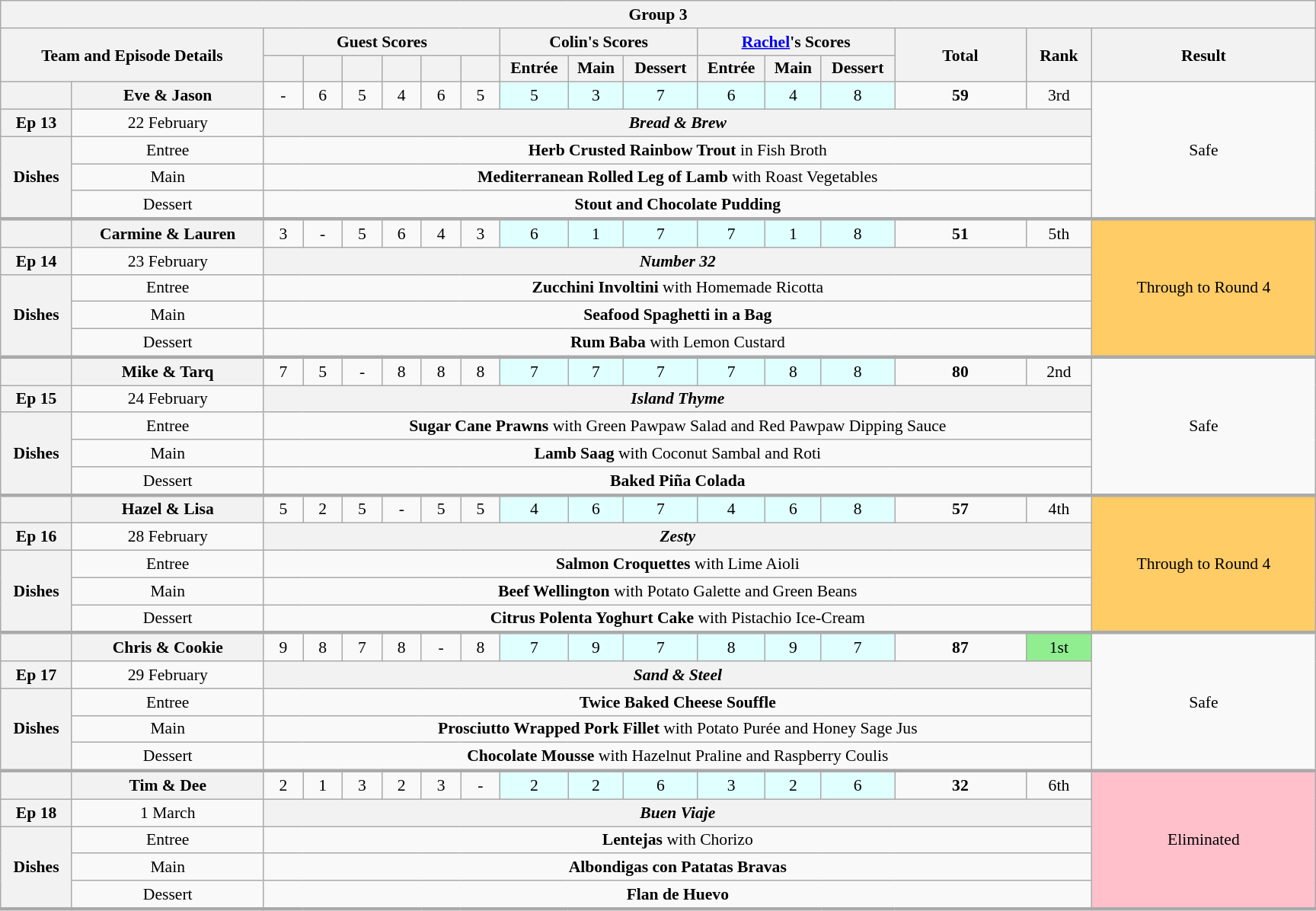<table class="wikitable plainrowheaders" style="margin: 1em auto; text-align:center; font-size:90%; width:80em;">
<tr>
<th colspan="20" >Group 3</th>
</tr>
<tr>
<th scope="col" rowspan="2" colspan="2" style="width:20%;">Team and Episode Details</th>
<th scope="col" colspan="6" style="width:15%;">Guest Scores</th>
<th scope="col" colspan="3" style="width:15%;">Colin's Scores</th>
<th scope="col" colspan="3" style="width:15%;"><a href='#'>Rachel</a>'s Scores</th>
<th scope="col" rowspan="2" style="width:10%;">Total<br><small></small></th>
<th scope="col" rowspan="2" style="width:5%;">Rank</th>
<th scope="col" rowspan="2" style="width:20%;">Result</th>
</tr>
<tr>
<th scope="col" style="width:3%;"></th>
<th scope="col" style="width:3%;"></th>
<th scope="col" style="width:3%;"></th>
<th scope="col" style="width:3%;"></th>
<th scope="col" style="width:3%;"></th>
<th scope="col" style="width:3%;"></th>
<th scope="col">Entrée</th>
<th scope="col">Main</th>
<th scope="col">Dessert</th>
<th scope="col">Entrée</th>
<th scope="col">Main</th>
<th scope="col">Dessert</th>
</tr>
<tr>
<th></th>
<th style="text-align:centre">Eve & Jason</th>
<td>-</td>
<td>6</td>
<td>5</td>
<td>4</td>
<td>6</td>
<td>5</td>
<td bgcolor=#E0FFFF>5</td>
<td bgcolor=#E0FFFF>3</td>
<td bgcolor=#E0FFFF>7</td>
<td bgcolor=#E0FFFF>6</td>
<td bgcolor=#E0FFFF>4</td>
<td bgcolor=#E0FFFF>8</td>
<td><strong>59</strong></td>
<td>3rd</td>
<td rowspan="5">Safe</td>
</tr>
<tr>
<th>Ep 13</th>
<td>22 February</td>
<th colspan="14"><em>Bread & Brew</em></th>
</tr>
<tr>
<th rowspan="3">Dishes</th>
<td>Entree</td>
<td colspan="14"><strong>Herb Crusted Rainbow Trout</strong> in Fish Broth</td>
</tr>
<tr>
<td>Main</td>
<td colspan="14"><strong>Mediterranean Rolled Leg of Lamb</strong> with Roast Vegetables</td>
</tr>
<tr>
<td>Dessert</td>
<td colspan="14"><strong>Stout and Chocolate Pudding</strong></td>
</tr>
<tr style="border-top:3px solid #aaa;">
<th></th>
<th style="text-align:centre">Carmine & Lauren</th>
<td>3</td>
<td>-</td>
<td>5</td>
<td>6</td>
<td>4</td>
<td>3</td>
<td bgcolor=#E0FFFF>6</td>
<td bgcolor=#E0FFFF>1</td>
<td bgcolor=#E0FFFF>7</td>
<td bgcolor=#E0FFFF>7</td>
<td bgcolor=#E0FFFF>1</td>
<td bgcolor=#E0FFFF>8</td>
<td><strong>51</strong></td>
<td>5th</td>
<td rowspan="5" style="background:#FFCC66">Through to Round 4</td>
</tr>
<tr>
<th>Ep 14</th>
<td>23 February</td>
<th colspan="14"><em>Number 32</em></th>
</tr>
<tr>
<th rowspan="3">Dishes</th>
<td>Entree</td>
<td colspan="14"><strong>Zucchini Involtini</strong> with Homemade Ricotta</td>
</tr>
<tr>
<td>Main</td>
<td colspan="14"><strong>Seafood Spaghetti in a Bag</strong></td>
</tr>
<tr>
<td>Dessert</td>
<td colspan="14"><strong>Rum Baba</strong> with Lemon Custard</td>
</tr>
<tr style="border-top:3px solid #aaa;">
<th></th>
<th style="text-align:centre">Mike & Tarq</th>
<td>7</td>
<td>5</td>
<td>-</td>
<td>8</td>
<td>8</td>
<td>8</td>
<td bgcolor=#E0FFFF>7</td>
<td bgcolor=#E0FFFF>7</td>
<td bgcolor=#E0FFFF>7</td>
<td bgcolor=#E0FFFF>7</td>
<td bgcolor=#E0FFFF>8</td>
<td bgcolor=#E0FFFF>8</td>
<td><strong>80</strong></td>
<td>2nd</td>
<td rowspan="5">Safe</td>
</tr>
<tr>
<th>Ep 15</th>
<td>24 February</td>
<th colspan="14"><em>Island Thyme</em></th>
</tr>
<tr>
<th rowspan="3">Dishes</th>
<td>Entree</td>
<td colspan="14"><strong>Sugar Cane Prawns</strong> with Green Pawpaw Salad and Red Pawpaw Dipping Sauce</td>
</tr>
<tr>
<td>Main</td>
<td colspan="14"><strong>Lamb Saag</strong> with Coconut Sambal and Roti</td>
</tr>
<tr>
<td>Dessert</td>
<td colspan="14"><strong>Baked Piña Colada</strong></td>
</tr>
<tr style="border-top:3px solid #aaa;">
<th></th>
<th style="text-align:centre">Hazel & Lisa</th>
<td>5</td>
<td>2</td>
<td>5</td>
<td>-</td>
<td>5</td>
<td>5</td>
<td bgcolor=#E0FFFF>4</td>
<td bgcolor=#E0FFFF>6</td>
<td bgcolor=#E0FFFF>7</td>
<td bgcolor=#E0FFFF>4</td>
<td bgcolor=#E0FFFF>6</td>
<td bgcolor=#E0FFFF>8</td>
<td><strong>57</strong></td>
<td>4th</td>
<td rowspan="5" style="background:#FFCC66">Through to Round 4</td>
</tr>
<tr>
<th>Ep 16</th>
<td>28 February</td>
<th colspan="14"><em>Zesty</em></th>
</tr>
<tr>
<th rowspan="3">Dishes</th>
<td>Entree</td>
<td colspan="14"><strong>Salmon Croquettes</strong> with Lime Aioli</td>
</tr>
<tr>
<td>Main</td>
<td colspan="14"><strong>Beef Wellington</strong> with Potato Galette and Green Beans</td>
</tr>
<tr>
<td>Dessert</td>
<td colspan="14"><strong>Citrus Polenta Yoghurt Cake</strong> with Pistachio Ice-Cream</td>
</tr>
<tr style="border-top:3px solid #aaa;">
<th></th>
<th style="text-align:centre">Chris & Cookie</th>
<td>9</td>
<td>8</td>
<td>7</td>
<td>8</td>
<td>-</td>
<td>8</td>
<td bgcolor=#E0FFFF>7</td>
<td bgcolor=#E0FFFF>9</td>
<td bgcolor=#E0FFFF>7</td>
<td bgcolor=#E0FFFF>8</td>
<td bgcolor=#E0FFFF>9</td>
<td bgcolor=#E0FFFF>7</td>
<td><strong>87</strong></td>
<td style="background:lightgreen">1st</td>
<td rowspan="5">Safe</td>
</tr>
<tr>
<th>Ep 17</th>
<td>29 February</td>
<th colspan="14"><em>Sand & Steel</em></th>
</tr>
<tr>
<th rowspan="3">Dishes</th>
<td>Entree</td>
<td colspan="14"><strong>Twice Baked Cheese Souffle</strong></td>
</tr>
<tr don't>
<td>Main</td>
<td colspan="14"><strong>Prosciutto Wrapped Pork Fillet</strong> with Potato Purée and Honey Sage Jus</td>
</tr>
<tr>
<td>Dessert</td>
<td colspan="14"><strong>Chocolate Mousse</strong> with Hazelnut Praline and Raspberry Coulis</td>
</tr>
<tr style="border-top:3px solid #aaa;">
<th></th>
<th style="text-align:centre">Tim & Dee</th>
<td>2</td>
<td>1</td>
<td>3</td>
<td>2</td>
<td>3</td>
<td>-</td>
<td bgcolor=#E0FFFF>2</td>
<td bgcolor=#E0FFFF>2</td>
<td bgcolor=#E0FFFF>6</td>
<td bgcolor=#E0FFFF>3</td>
<td bgcolor=#E0FFFF>2</td>
<td bgcolor=#E0FFFF>6</td>
<td><strong>32</strong></td>
<td>6th</td>
<td style="background:pink" rowspan="5">Eliminated</td>
</tr>
<tr>
<th>Ep 18</th>
<td>1 March</td>
<th colspan="14"><em>Buen Viaje</em></th>
</tr>
<tr>
<th rowspan="3">Dishes</th>
<td>Entree</td>
<td colspan="14"><strong>Lentejas</strong> with Chorizo</td>
</tr>
<tr>
<td>Main</td>
<td colspan="14"><strong>Albondigas con Patatas Bravas</strong></td>
</tr>
<tr>
<td>Dessert</td>
<td colspan="14"><strong>Flan de Huevo</strong></td>
</tr>
<tr style="border-top:3px solid #aaa;">
</tr>
</table>
